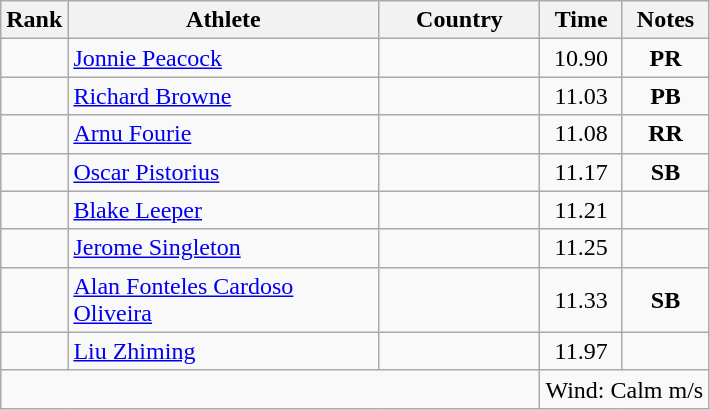<table class="wikitable sortable" style="text-align:center">
<tr>
<th>Rank</th>
<th style="width:200px">Athlete</th>
<th style="width:100px">Country</th>
<th>Time</th>
<th>Notes</th>
</tr>
<tr>
<td></td>
<td style="text-align:left;"><a href='#'>Jonnie Peacock</a></td>
<td style="text-align:left;"></td>
<td>10.90</td>
<td><strong>PR</strong></td>
</tr>
<tr>
<td></td>
<td style="text-align:left;"><a href='#'>Richard Browne</a></td>
<td style="text-align:left;"></td>
<td>11.03</td>
<td><strong>PB</strong></td>
</tr>
<tr>
<td></td>
<td style="text-align:left;"><a href='#'>Arnu Fourie</a></td>
<td style="text-align:left;"></td>
<td>11.08</td>
<td><strong>RR</strong></td>
</tr>
<tr>
<td></td>
<td style="text-align:left;"><a href='#'>Oscar Pistorius</a></td>
<td style="text-align:left;"></td>
<td>11.17</td>
<td><strong>SB</strong></td>
</tr>
<tr>
<td></td>
<td style="text-align:left;"><a href='#'>Blake Leeper</a></td>
<td style="text-align:left;"></td>
<td>11.21</td>
<td></td>
</tr>
<tr>
<td></td>
<td style="text-align:left;"><a href='#'>Jerome Singleton</a></td>
<td style="text-align:left;"></td>
<td>11.25</td>
<td></td>
</tr>
<tr>
<td></td>
<td style="text-align:left;"><a href='#'>Alan Fonteles Cardoso Oliveira</a></td>
<td style="text-align:left;"></td>
<td>11.33</td>
<td><strong>SB</strong></td>
</tr>
<tr>
<td></td>
<td style="text-align:left;"><a href='#'>Liu Zhiming</a></td>
<td style="text-align:left;"></td>
<td>11.97</td>
<td></td>
</tr>
<tr class="sortbottom">
<td colspan="3"></td>
<td colspan="2">Wind: Calm m/s</td>
</tr>
</table>
